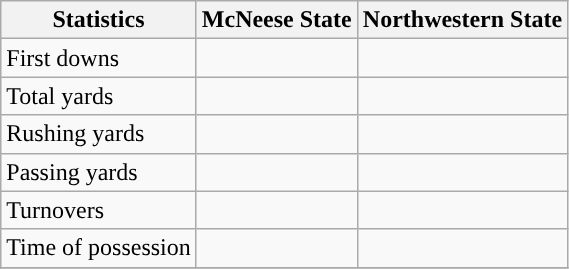<table class="wikitable">
<tr>
<th>Statistics</th>
<th>McNeese State</th>
<th>Northwestern State</th>
</tr>
<tr>
<td>First downs</td>
<td> </td>
<td> </td>
</tr>
<tr>
<td>Total yards</td>
<td> </td>
<td> </td>
</tr>
<tr>
<td>Rushing yards</td>
<td> </td>
<td> </td>
</tr>
<tr>
<td>Passing yards</td>
<td> </td>
<td> </td>
</tr>
<tr>
<td>Turnovers</td>
<td> </td>
<td> </td>
</tr>
<tr>
<td>Time of possession</td>
<td> </td>
<td> </td>
</tr>
<tr>
</tr>
</table>
